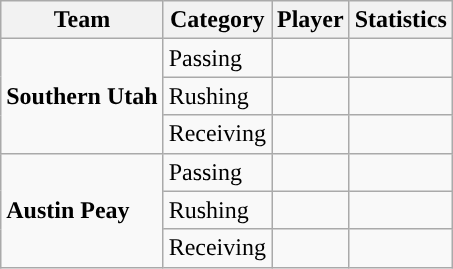<table class="wikitable" style="float: right;">
<tr>
<th>Team</th>
<th>Category</th>
<th>Player</th>
<th>Statistics</th>
</tr>
<tr>
<td rowspan=3><strong>Southern Utah</strong></td>
<td>Passing</td>
<td></td>
<td></td>
</tr>
<tr>
<td>Rushing</td>
<td></td>
<td></td>
</tr>
<tr>
<td>Receiving</td>
<td></td>
<td></td>
</tr>
<tr>
<td rowspan=3><strong>Austin Peay</strong></td>
<td>Passing</td>
<td></td>
<td></td>
</tr>
<tr>
<td>Rushing</td>
<td></td>
<td></td>
</tr>
<tr>
<td>Receiving</td>
<td></td>
<td></td>
</tr>
</table>
